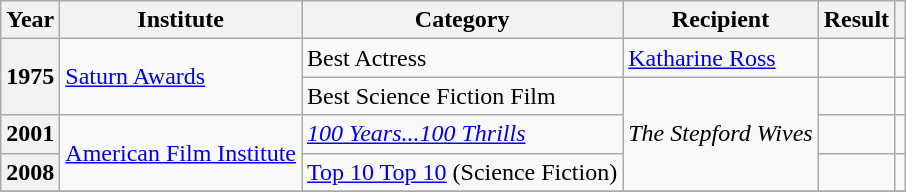<table class="wikitable unsortable plainrowheaders">
<tr align="center">
<th>Year</th>
<th>Institute</th>
<th>Category</th>
<th>Recipient</th>
<th>Result</th>
<th></th>
</tr>
<tr>
<th scope="row" rowspan="2">1975</th>
<td rowspan="2"><a href='#'>Saturn Awards</a></td>
<td>Best Actress</td>
<td><a href='#'>Katharine Ross</a></td>
<td></td>
<td style="text-align:center;"></td>
</tr>
<tr>
<td>Best Science Fiction Film</td>
<td rowspan="3"><em>The Stepford Wives</em></td>
<td></td>
<td style="text-align:center;"></td>
</tr>
<tr>
<th scope="row">2001</th>
<td rowspan="2"><a href='#'>American Film Institute</a></td>
<td><em><a href='#'>100 Years...100 Thrills</a></em></td>
<td></td>
<td style="text-align:center;"></td>
</tr>
<tr>
<th scope="row">2008</th>
<td><a href='#'>Top 10 Top 10</a> (Science Fiction)</td>
<td></td>
<td style="text-align:center;"></td>
</tr>
<tr>
</tr>
</table>
